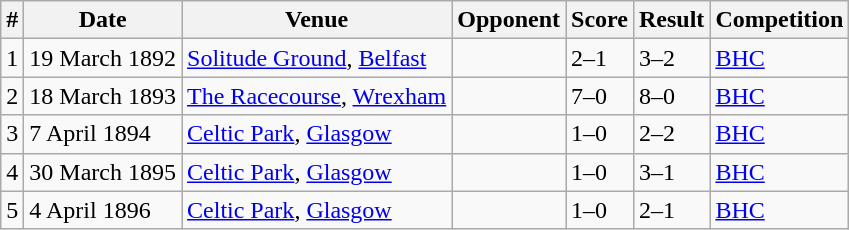<table class="wikitable">
<tr>
<th>#</th>
<th>Date</th>
<th>Venue</th>
<th>Opponent</th>
<th>Score</th>
<th>Result</th>
<th>Competition</th>
</tr>
<tr>
<td>1</td>
<td>19 March 1892</td>
<td><a href='#'>Solitude Ground</a>, <a href='#'>Belfast</a></td>
<td></td>
<td>2–1</td>
<td>3–2</td>
<td><a href='#'>BHC</a></td>
</tr>
<tr>
<td>2</td>
<td>18 March 1893</td>
<td><a href='#'>The Racecourse</a>, <a href='#'>Wrexham</a></td>
<td></td>
<td>7–0</td>
<td>8–0</td>
<td><a href='#'>BHC</a></td>
</tr>
<tr>
<td>3</td>
<td>7 April 1894</td>
<td><a href='#'>Celtic Park</a>, <a href='#'>Glasgow</a></td>
<td></td>
<td>1–0</td>
<td>2–2</td>
<td><a href='#'>BHC</a></td>
</tr>
<tr>
<td>4</td>
<td>30 March 1895</td>
<td><a href='#'>Celtic Park</a>, <a href='#'>Glasgow</a></td>
<td></td>
<td>1–0</td>
<td>3–1</td>
<td><a href='#'>BHC</a></td>
</tr>
<tr>
<td>5</td>
<td>4 April 1896</td>
<td><a href='#'>Celtic Park</a>, <a href='#'>Glasgow</a></td>
<td></td>
<td>1–0</td>
<td>2–1</td>
<td><a href='#'>BHC</a></td>
</tr>
</table>
